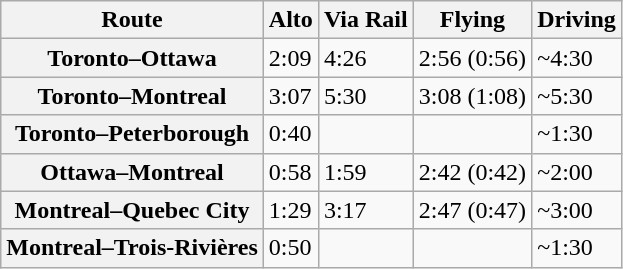<table class="wikitable">
<tr>
<th>Route</th>
<th>Alto</th>
<th>Via Rail</th>
<th>Flying</th>
<th>Driving</th>
</tr>
<tr>
<th>Toronto–Ottawa</th>
<td>2:09</td>
<td>4:26</td>
<td>2:56 (0:56)</td>
<td>~4:30</td>
</tr>
<tr>
<th>Toronto–Montreal</th>
<td>3:07</td>
<td>5:30</td>
<td>3:08 (1:08)</td>
<td>~5:30</td>
</tr>
<tr>
<th>Toronto–Peterborough</th>
<td>0:40</td>
<td></td>
<td></td>
<td>~1:30</td>
</tr>
<tr>
<th>Ottawa–Montreal</th>
<td>0:58</td>
<td>1:59</td>
<td>2:42 (0:42)</td>
<td>~2:00</td>
</tr>
<tr>
<th>Montreal–Quebec City</th>
<td>1:29</td>
<td>3:17</td>
<td>2:47 (0:47)</td>
<td>~3:00</td>
</tr>
<tr>
<th>Montreal–Trois-Rivières</th>
<td>0:50</td>
<td></td>
<td></td>
<td>~1:30</td>
</tr>
</table>
